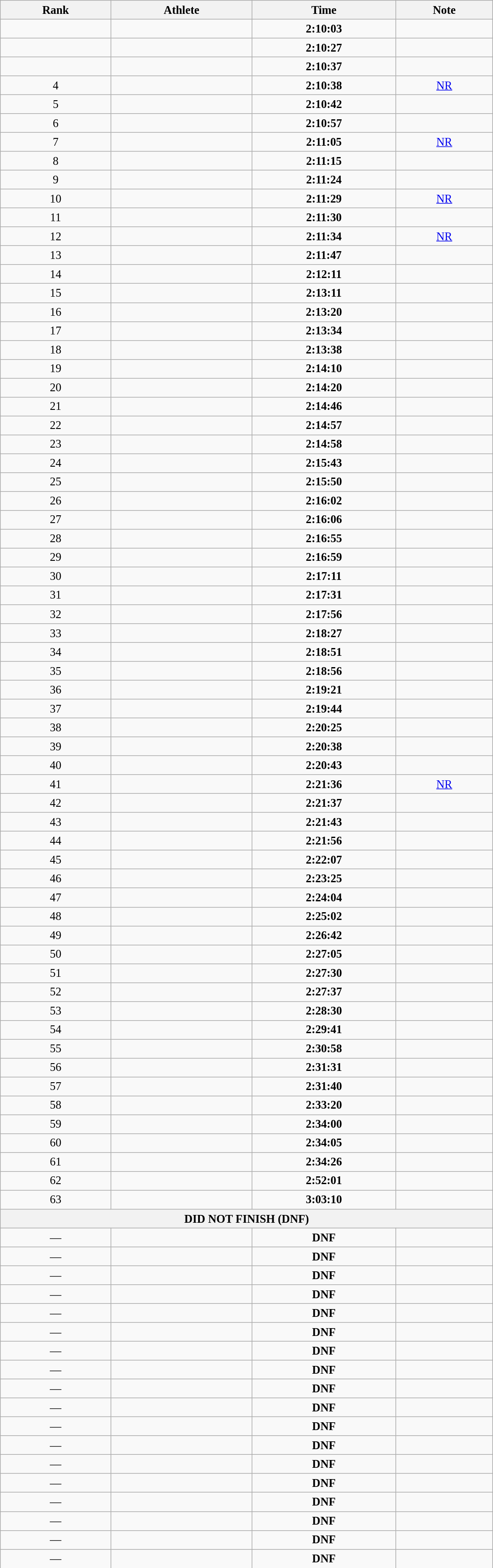<table class="wikitable" style=" text-align:center; font-size:110%;" width="60%">
<tr>
<th>Rank</th>
<th>Athlete</th>
<th>Time</th>
<th>Note</th>
</tr>
<tr>
<td></td>
<td align=left></td>
<td><strong>2:10:03</strong></td>
<td></td>
</tr>
<tr>
<td></td>
<td align=left></td>
<td><strong>2:10:27</strong></td>
<td></td>
</tr>
<tr>
<td></td>
<td align=left></td>
<td><strong>2:10:37</strong></td>
<td></td>
</tr>
<tr>
<td>4</td>
<td align=left></td>
<td><strong>2:10:38</strong></td>
<td><a href='#'>NR</a></td>
</tr>
<tr>
<td>5</td>
<td align=left></td>
<td><strong>2:10:42</strong></td>
<td></td>
</tr>
<tr>
<td>6</td>
<td align=left></td>
<td><strong>2:10:57</strong></td>
<td></td>
</tr>
<tr>
<td>7</td>
<td align=left></td>
<td><strong>2:11:05</strong></td>
<td><a href='#'>NR</a></td>
</tr>
<tr>
<td>8</td>
<td align=left></td>
<td><strong>2:11:15</strong></td>
<td></td>
</tr>
<tr>
<td>9</td>
<td align=left></td>
<td><strong>2:11:24</strong></td>
<td></td>
</tr>
<tr>
<td>10</td>
<td align=left></td>
<td><strong>2:11:29</strong></td>
<td><a href='#'>NR</a></td>
</tr>
<tr>
<td>11</td>
<td align=left></td>
<td><strong>2:11:30</strong></td>
<td></td>
</tr>
<tr>
<td>12</td>
<td align=left></td>
<td><strong>2:11:34</strong></td>
<td><a href='#'>NR</a></td>
</tr>
<tr>
<td>13</td>
<td align=left></td>
<td><strong>2:11:47</strong></td>
<td></td>
</tr>
<tr>
<td>14</td>
<td align=left></td>
<td><strong>2:12:11</strong></td>
<td></td>
</tr>
<tr>
<td>15</td>
<td align=left></td>
<td><strong>2:13:11</strong></td>
<td></td>
</tr>
<tr>
<td>16</td>
<td align=left></td>
<td><strong>2:13:20</strong></td>
<td></td>
</tr>
<tr>
<td>17</td>
<td align=left></td>
<td><strong>2:13:34</strong></td>
<td></td>
</tr>
<tr>
<td>18</td>
<td align=left></td>
<td><strong>2:13:38</strong></td>
<td></td>
</tr>
<tr>
<td>19</td>
<td align=left></td>
<td><strong>2:14:10</strong></td>
<td></td>
</tr>
<tr>
<td>20</td>
<td align=left></td>
<td><strong>2:14:20</strong></td>
<td></td>
</tr>
<tr>
<td>21</td>
<td align=left></td>
<td><strong>2:14:46</strong></td>
<td></td>
</tr>
<tr>
<td>22</td>
<td align=left></td>
<td><strong>2:14:57</strong></td>
<td></td>
</tr>
<tr>
<td>23</td>
<td align=left></td>
<td><strong>2:14:58</strong></td>
<td></td>
</tr>
<tr>
<td>24</td>
<td align=left></td>
<td><strong>2:15:43</strong></td>
<td></td>
</tr>
<tr>
<td>25</td>
<td align=left></td>
<td><strong>2:15:50</strong></td>
<td></td>
</tr>
<tr>
<td>26</td>
<td align=left></td>
<td><strong>2:16:02</strong></td>
<td></td>
</tr>
<tr>
<td>27</td>
<td align=left></td>
<td><strong>2:16:06</strong></td>
<td></td>
</tr>
<tr>
<td>28</td>
<td align=left></td>
<td><strong>2:16:55</strong></td>
<td></td>
</tr>
<tr>
<td>29</td>
<td align=left></td>
<td><strong>2:16:59</strong></td>
<td></td>
</tr>
<tr>
<td>30</td>
<td align=left></td>
<td><strong>2:17:11</strong></td>
<td></td>
</tr>
<tr>
<td>31</td>
<td align=left></td>
<td><strong>2:17:31</strong></td>
<td></td>
</tr>
<tr>
<td>32</td>
<td align=left></td>
<td><strong>2:17:56</strong></td>
<td></td>
</tr>
<tr>
<td>33</td>
<td align=left></td>
<td><strong>2:18:27</strong></td>
<td></td>
</tr>
<tr>
<td>34</td>
<td align=left></td>
<td><strong>2:18:51</strong></td>
<td></td>
</tr>
<tr>
<td>35</td>
<td align=left></td>
<td><strong>2:18:56</strong></td>
<td></td>
</tr>
<tr>
<td>36</td>
<td align=left></td>
<td><strong>2:19:21</strong></td>
<td></td>
</tr>
<tr>
<td>37</td>
<td align=left></td>
<td><strong>2:19:44</strong></td>
<td></td>
</tr>
<tr>
<td>38</td>
<td align=left></td>
<td><strong>2:20:25</strong></td>
<td></td>
</tr>
<tr>
<td>39</td>
<td align=left></td>
<td><strong>2:20:38</strong></td>
<td></td>
</tr>
<tr>
<td>40</td>
<td align=left></td>
<td><strong>2:20:43</strong></td>
<td></td>
</tr>
<tr>
<td>41</td>
<td align=left></td>
<td><strong>2:21:36</strong></td>
<td><a href='#'>NR</a></td>
</tr>
<tr>
<td>42</td>
<td align=left></td>
<td><strong>2:21:37</strong></td>
<td></td>
</tr>
<tr>
<td>43</td>
<td align=left></td>
<td><strong>2:21:43</strong></td>
<td></td>
</tr>
<tr>
<td>44</td>
<td align=left></td>
<td><strong>2:21:56</strong></td>
<td></td>
</tr>
<tr>
<td>45</td>
<td align=left></td>
<td><strong>2:22:07</strong></td>
<td></td>
</tr>
<tr>
<td>46</td>
<td align=left></td>
<td><strong>2:23:25</strong></td>
<td></td>
</tr>
<tr>
<td>47</td>
<td align=left></td>
<td><strong>2:24:04</strong></td>
<td></td>
</tr>
<tr>
<td>48</td>
<td align=left></td>
<td><strong>2:25:02</strong></td>
<td></td>
</tr>
<tr>
<td>49</td>
<td align=left></td>
<td><strong>2:26:42</strong></td>
<td></td>
</tr>
<tr>
<td>50</td>
<td align=left></td>
<td><strong>2:27:05</strong></td>
<td></td>
</tr>
<tr>
<td>51</td>
<td align=left></td>
<td><strong>2:27:30</strong></td>
<td></td>
</tr>
<tr>
<td>52</td>
<td align=left></td>
<td><strong>2:27:37</strong></td>
<td></td>
</tr>
<tr>
<td>53</td>
<td align=left></td>
<td><strong>2:28:30</strong></td>
<td></td>
</tr>
<tr>
<td>54</td>
<td align=left></td>
<td><strong>2:29:41</strong></td>
<td></td>
</tr>
<tr>
<td>55</td>
<td align=left></td>
<td><strong>2:30:58</strong></td>
<td></td>
</tr>
<tr>
<td>56</td>
<td align=left></td>
<td><strong>2:31:31</strong></td>
<td></td>
</tr>
<tr>
<td>57</td>
<td align=left></td>
<td><strong>2:31:40</strong></td>
<td></td>
</tr>
<tr>
<td>58</td>
<td align=left></td>
<td><strong>2:33:20</strong></td>
<td></td>
</tr>
<tr>
<td>59</td>
<td align=left></td>
<td><strong>2:34:00</strong></td>
<td></td>
</tr>
<tr>
<td>60</td>
<td align=left></td>
<td><strong>2:34:05</strong></td>
<td></td>
</tr>
<tr>
<td>61</td>
<td align=left></td>
<td><strong>2:34:26</strong></td>
<td></td>
</tr>
<tr>
<td>62</td>
<td align=left></td>
<td><strong>2:52:01</strong></td>
<td></td>
</tr>
<tr>
<td>63</td>
<td align=left></td>
<td><strong>3:03:10</strong></td>
<td></td>
</tr>
<tr>
<th colspan="4">DID NOT FINISH (DNF)</th>
</tr>
<tr>
<td>—</td>
<td align=left></td>
<td><strong>DNF </strong></td>
<td></td>
</tr>
<tr>
<td>—</td>
<td align=left></td>
<td><strong>DNF </strong></td>
<td></td>
</tr>
<tr>
<td>—</td>
<td align=left></td>
<td><strong>DNF </strong></td>
<td></td>
</tr>
<tr>
<td>—</td>
<td align=left></td>
<td><strong>DNF </strong></td>
<td></td>
</tr>
<tr>
<td>—</td>
<td align=left></td>
<td><strong>DNF </strong></td>
<td></td>
</tr>
<tr>
<td>—</td>
<td align=left></td>
<td><strong>DNF </strong></td>
<td></td>
</tr>
<tr>
<td>—</td>
<td align=left></td>
<td><strong>DNF </strong></td>
<td></td>
</tr>
<tr>
<td>—</td>
<td align=left></td>
<td><strong>DNF </strong></td>
<td></td>
</tr>
<tr>
<td>—</td>
<td align=left></td>
<td><strong>DNF </strong></td>
<td></td>
</tr>
<tr>
<td>—</td>
<td align=left></td>
<td><strong>DNF </strong></td>
<td></td>
</tr>
<tr>
<td>—</td>
<td align=left></td>
<td><strong>DNF </strong></td>
<td></td>
</tr>
<tr>
<td>—</td>
<td align=left></td>
<td><strong>DNF </strong></td>
<td></td>
</tr>
<tr>
<td>—</td>
<td align=left></td>
<td><strong>DNF </strong></td>
<td></td>
</tr>
<tr>
<td>—</td>
<td align=left></td>
<td><strong>DNF </strong></td>
<td></td>
</tr>
<tr>
<td>—</td>
<td align=left></td>
<td><strong>DNF </strong></td>
<td></td>
</tr>
<tr>
<td>—</td>
<td align=left></td>
<td><strong>DNF </strong></td>
<td></td>
</tr>
<tr>
<td>—</td>
<td align=left></td>
<td><strong>DNF </strong></td>
<td></td>
</tr>
<tr>
<td>—</td>
<td align=left></td>
<td><strong>DNF </strong></td>
<td></td>
</tr>
</table>
